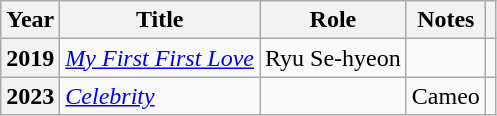<table class="wikitable sortable plainrowheaders">
<tr>
<th scope="col">Year</th>
<th scope="col">Title</th>
<th scope="col">Role</th>
<th scope="col" class="unsortable">Notes</th>
<th scope="col" class="unsortable"></th>
</tr>
<tr>
<th scope="row">2019</th>
<td><em><a href='#'>My First First Love</a></em></td>
<td>Ryu Se-hyeon</td>
<td></td>
<td></td>
</tr>
<tr>
<th scope="row">2023</th>
<td><em><a href='#'>Celebrity</a></em></td>
<td></td>
<td>Cameo</td>
<td></td>
</tr>
</table>
